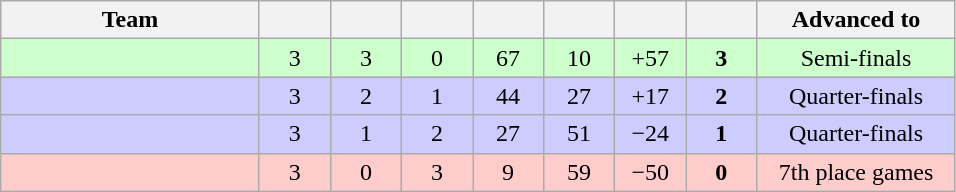<table class="wikitable" style="text-align:center;">
<tr>
<th width=165>Team</th>
<th width=40></th>
<th width=40></th>
<th width=40></th>
<th width=40></th>
<th width=40></th>
<th width=40></th>
<th width=40></th>
<th width=125>Advanced to</th>
</tr>
<tr style="background:#cfc">
<td align=left></td>
<td>3</td>
<td>3</td>
<td>0</td>
<td>67</td>
<td>10</td>
<td>+57</td>
<td><strong>3</strong></td>
<td>Semi-finals</td>
</tr>
<tr style="background:#ccf">
<td align=left></td>
<td>3</td>
<td>2</td>
<td>1</td>
<td>44</td>
<td>27</td>
<td>+17</td>
<td><strong>2</strong></td>
<td>Quarter-finals</td>
</tr>
<tr style="background:#ccf">
<td align=left></td>
<td>3</td>
<td>1</td>
<td>2</td>
<td>27</td>
<td>51</td>
<td>−24</td>
<td><strong>1</strong></td>
<td>Quarter-finals</td>
</tr>
<tr style="background:#fcc">
<td align=left></td>
<td>3</td>
<td>0</td>
<td>3</td>
<td>9</td>
<td>59</td>
<td>−50</td>
<td><strong>0</strong></td>
<td>7th place games</td>
</tr>
</table>
